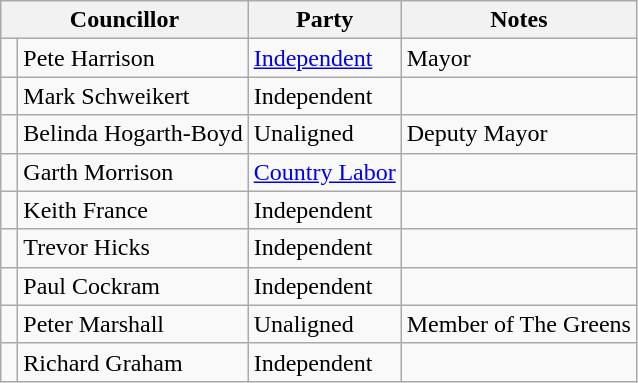<table class="wikitable">
<tr>
<th colspan="2">Councillor</th>
<th>Party</th>
<th>Notes</th>
</tr>
<tr>
<td> </td>
<td>Pete Harrison</td>
<td><a href='#'>Independent</a></td>
<td>Mayor</td>
</tr>
<tr>
<td> </td>
<td>Mark Schweikert</td>
<td>Independent</td>
<td></td>
</tr>
<tr>
<td> </td>
<td>Belinda Hogarth-Boyd</td>
<td>Unaligned</td>
<td>Deputy Mayor</td>
</tr>
<tr>
<td> </td>
<td>Garth Morrison</td>
<td><a href='#'>Country Labor</a></td>
<td></td>
</tr>
<tr>
<td> </td>
<td>Keith France</td>
<td>Independent</td>
<td></td>
</tr>
<tr>
<td> </td>
<td>Trevor Hicks</td>
<td>Independent</td>
<td></td>
</tr>
<tr>
<td> </td>
<td>Paul Cockram</td>
<td>Independent</td>
<td></td>
</tr>
<tr>
<td> </td>
<td>Peter Marshall</td>
<td>Unaligned</td>
<td>Member of The Greens</td>
</tr>
<tr>
<td> </td>
<td>Richard Graham</td>
<td>Independent</td>
<td></td>
</tr>
</table>
